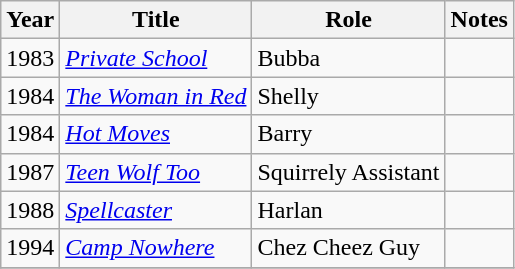<table class="wikitable sortable">
<tr>
<th>Year</th>
<th>Title</th>
<th>Role</th>
<th>Notes</th>
</tr>
<tr>
<td>1983</td>
<td><em><a href='#'>Private School</a></em></td>
<td>Bubba</td>
<td></td>
</tr>
<tr>
<td>1984</td>
<td><em><a href='#'>The Woman in Red</a></em></td>
<td>Shelly</td>
<td></td>
</tr>
<tr>
<td>1984</td>
<td><em><a href='#'>Hot Moves</a></em></td>
<td>Barry</td>
<td></td>
</tr>
<tr>
<td>1987</td>
<td><em><a href='#'>Teen Wolf Too</a></em></td>
<td>Squirrely Assistant</td>
<td></td>
</tr>
<tr>
<td>1988</td>
<td><em><a href='#'>Spellcaster</a></em></td>
<td>Harlan</td>
<td></td>
</tr>
<tr>
<td>1994</td>
<td><em><a href='#'>Camp Nowhere</a></em></td>
<td>Chez Cheez Guy</td>
<td></td>
</tr>
<tr>
</tr>
</table>
